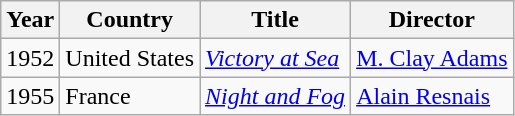<table class="wikitable" border="1">
<tr>
<th>Year</th>
<th>Country</th>
<th>Title</th>
<th>Director</th>
</tr>
<tr>
<td>1952</td>
<td>United States</td>
<td><em><a href='#'>Victory at Sea</a></em></td>
<td><a href='#'>M. Clay Adams</a></td>
</tr>
<tr>
<td>1955</td>
<td>France</td>
<td><em><a href='#'>Night and Fog</a></em></td>
<td><a href='#'>Alain Resnais</a></td>
</tr>
</table>
